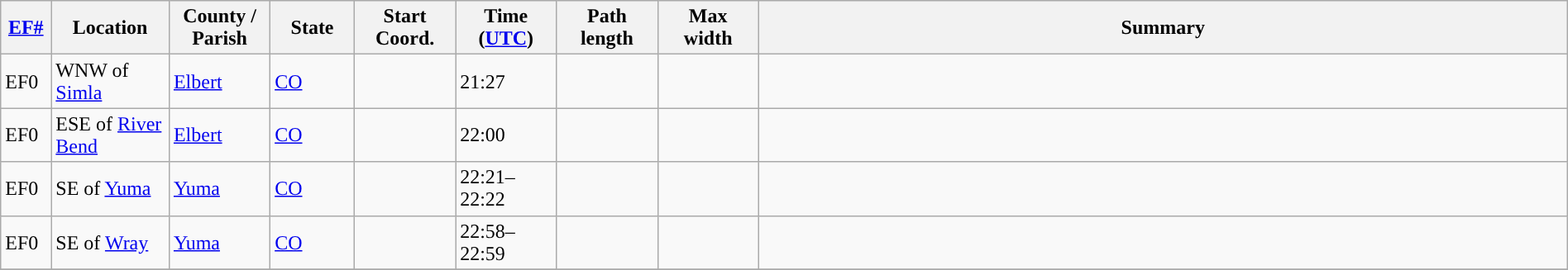<table class="wikitable sortable" style="width:100%;">
<tr>
<th scope="col"  style="width:3%; text-align:center;"><a href='#'>EF#</a></th>
<th scope="col"  style="width:7%; text-align:center;" class="unsortable">Location</th>
<th scope="col"  style="width:6%; text-align:center;" class="unsortable">County / Parish</th>
<th scope="col"  style="width:5%; text-align:center;">State</th>
<th scope="col"  style="width:6%; text-align:center;">Start Coord.</th>
<th scope="col"  style="width:6%; text-align:center;">Time (<a href='#'>UTC</a>)</th>
<th scope="col"  style="width:6%; text-align:center;">Path length</th>
<th scope="col"  style="width:6%; text-align:center;">Max width</th>
<th scope="col" class="unsortable" style="width:48%; text-align:center;">Summary</th>
</tr>
<tr>
<td>EF0</td>
<td>WNW of <a href='#'>Simla</a></td>
<td><a href='#'>Elbert</a></td>
<td><a href='#'>CO</a></td>
<td></td>
<td>21:27</td>
<td></td>
<td></td>
<td></td>
</tr>
<tr>
<td>EF0</td>
<td>ESE of <a href='#'>River Bend</a></td>
<td><a href='#'>Elbert</a></td>
<td><a href='#'>CO</a></td>
<td></td>
<td>22:00</td>
<td></td>
<td></td>
<td></td>
</tr>
<tr>
<td>EF0</td>
<td>SE of <a href='#'>Yuma</a></td>
<td><a href='#'>Yuma</a></td>
<td><a href='#'>CO</a></td>
<td></td>
<td>22:21–22:22</td>
<td></td>
<td></td>
<td></td>
</tr>
<tr>
<td>EF0</td>
<td>SE of <a href='#'>Wray</a></td>
<td><a href='#'>Yuma</a></td>
<td><a href='#'>CO</a></td>
<td></td>
<td>22:58–22:59</td>
<td></td>
<td></td>
<td></td>
</tr>
<tr>
</tr>
</table>
